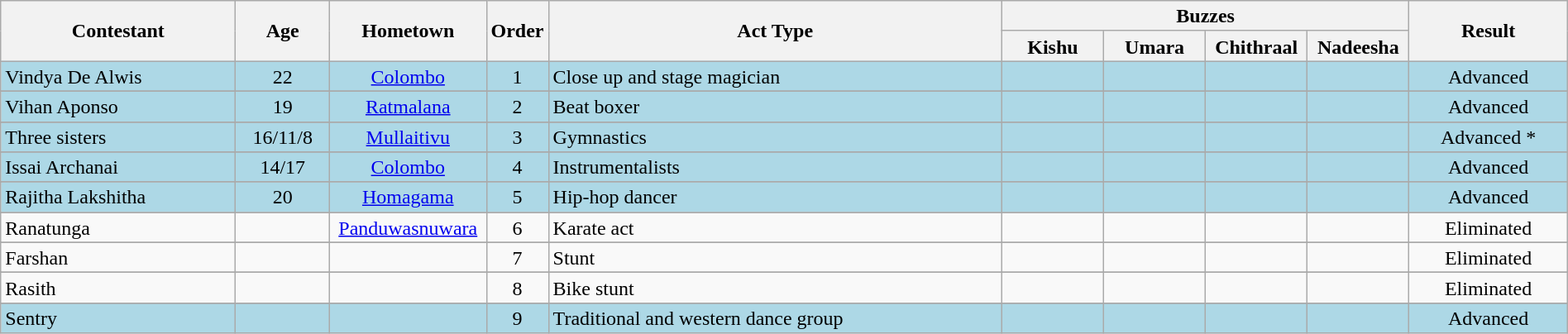<table class="wikitable" style="text-align:center; line-height:17px; width:100%;">
<tr>
<th rowspan=2 style="width:15%">Contestant</th>
<th rowspan=2 style="width:06%">Age</th>
<th rowspan=2 style="width:10%">Hometown</th>
<th rowspan=2 style="width:03%">Order</th>
<th rowspan=2>Act Type</th>
<th colspan=4>Buzzes</th>
<th rowspan=2>Result</th>
</tr>
<tr>
<th style="width:06.5%;">Kishu</th>
<th style="width:06.5%;">Umara</th>
<th style="width:06.5%;">Chithraal</th>
<th style="width:06.5%;">Nadeesha</th>
</tr>
<tr bgcolor=lightblue>
<td align="left">Vindya De Alwis</td>
<td>22</td>
<td><a href='#'>Colombo</a></td>
<td>1</td>
<td align="left">Close up and stage magician</td>
<td></td>
<td></td>
<td></td>
<td></td>
<td>Advanced</td>
</tr>
<tr>
</tr>
<tr bgcolor=lightblue>
<td align="left">Vihan Aponso</td>
<td>19</td>
<td><a href='#'>Ratmalana</a></td>
<td>2</td>
<td align="left">Beat boxer</td>
<td></td>
<td></td>
<td></td>
<td></td>
<td>Advanced</td>
</tr>
<tr>
</tr>
<tr bgcolor=lightblue>
<td align="left">Three sisters</td>
<td>16/11/8</td>
<td><a href='#'>Mullaitivu</a></td>
<td>3</td>
<td align="left">Gymnastics</td>
<td></td>
<td></td>
<td></td>
<td></td>
<td>Advanced *</td>
</tr>
<tr>
</tr>
<tr bgcolor=lightblue>
<td align="left">Issai Archanai</td>
<td>14/17</td>
<td><a href='#'>Colombo</a></td>
<td>4</td>
<td align="left">Instrumentalists</td>
<td></td>
<td></td>
<td></td>
<td></td>
<td>Advanced</td>
</tr>
<tr>
</tr>
<tr bgcolor=lightblue>
<td align="left">Rajitha Lakshitha</td>
<td>20</td>
<td><a href='#'>Homagama</a></td>
<td>5</td>
<td align="left">Hip-hop dancer</td>
<td></td>
<td></td>
<td></td>
<td></td>
<td>Advanced</td>
</tr>
<tr>
</tr>
<tr>
<td align="left">Ranatunga</td>
<td></td>
<td><a href='#'>Panduwasnuwara</a></td>
<td>6</td>
<td align="left">Karate act</td>
<td></td>
<td></td>
<td></td>
<td></td>
<td>Eliminated</td>
</tr>
<tr>
</tr>
<tr>
<td align="left">Farshan</td>
<td></td>
<td></td>
<td>7</td>
<td align="left">Stunt</td>
<td></td>
<td></td>
<td></td>
<td></td>
<td>Eliminated</td>
</tr>
<tr>
</tr>
<tr>
<td align="left">Rasith</td>
<td></td>
<td></td>
<td>8</td>
<td align="left">Bike stunt</td>
<td></td>
<td></td>
<td></td>
<td></td>
<td>Eliminated</td>
</tr>
<tr>
</tr>
<tr bgcolor=lightblue>
<td align="left">Sentry </td>
<td></td>
<td></td>
<td>9</td>
<td align="left">Traditional and western dance group</td>
<td></td>
<td></td>
<td></td>
<td></td>
<td>Advanced</td>
</tr>
</table>
